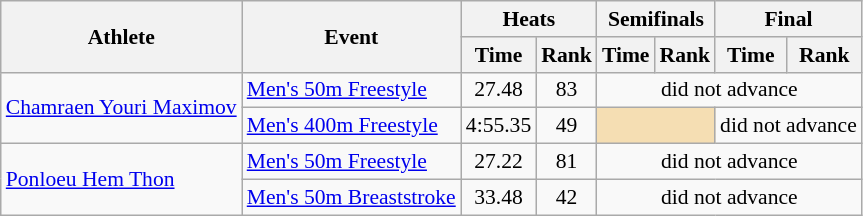<table class=wikitable style="font-size:90%">
<tr>
<th rowspan="2">Athlete</th>
<th rowspan="2">Event</th>
<th colspan="2">Heats</th>
<th colspan="2">Semifinals</th>
<th colspan="2">Final</th>
</tr>
<tr>
<th>Time</th>
<th>Rank</th>
<th>Time</th>
<th>Rank</th>
<th>Time</th>
<th>Rank</th>
</tr>
<tr>
<td rowspan="2"><a href='#'>Chamraen Youri Maximov</a></td>
<td><a href='#'>Men's 50m Freestyle</a></td>
<td align=center>27.48</td>
<td align=center>83</td>
<td align=center colspan=4>did not advance</td>
</tr>
<tr>
<td><a href='#'>Men's 400m Freestyle</a></td>
<td align=center>4:55.35</td>
<td align=center>49</td>
<td colspan= 2 bgcolor="wheat"></td>
<td align=center colspan=2>did not advance</td>
</tr>
<tr>
<td rowspan="2"><a href='#'>Ponloeu Hem Thon</a></td>
<td><a href='#'>Men's 50m Freestyle</a></td>
<td align=center>27.22</td>
<td align=center>81</td>
<td align=center colspan=4>did not advance</td>
</tr>
<tr>
<td><a href='#'>Men's 50m Breaststroke</a></td>
<td align=center>33.48</td>
<td align=center>42</td>
<td align=center colspan=4>did not advance</td>
</tr>
</table>
